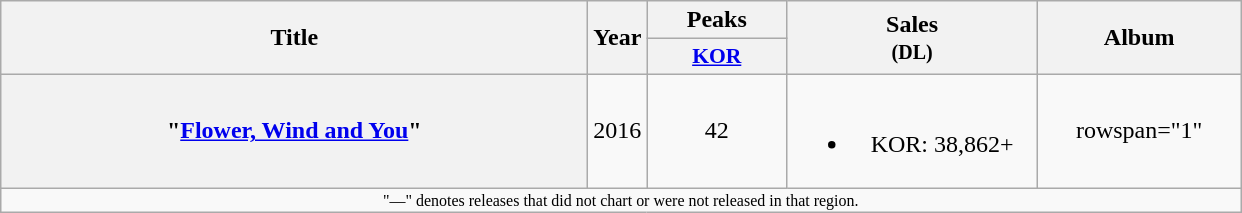<table class="wikitable plainrowheaders" style="text-align:center;">
<tr>
<th scope="col" rowspan="2" style="width:24em;">Title</th>
<th scope="col" rowspan="2">Year</th>
<th scope="col">Peaks</th>
<th scope="col" rowspan="2" style="width:10em;">Sales<br><small>(DL)</small></th>
<th scope="col" rowspan="2" style="width:8em;">Album</th>
</tr>
<tr>
<th scope="col" style="width:6em;font-size:90%;"><a href='#'>KOR</a><br></th>
</tr>
<tr>
<th scope="row">"<a href='#'>Flower, Wind and You</a>" <br></th>
<td>2016</td>
<td>42</td>
<td><br><ul><li>KOR: 38,862+</li></ul></td>
<td>rowspan="1" </td>
</tr>
<tr>
<td colspan="5" style="font-size:8pt">"—" denotes releases that did not chart or were not released in that region.</td>
</tr>
</table>
